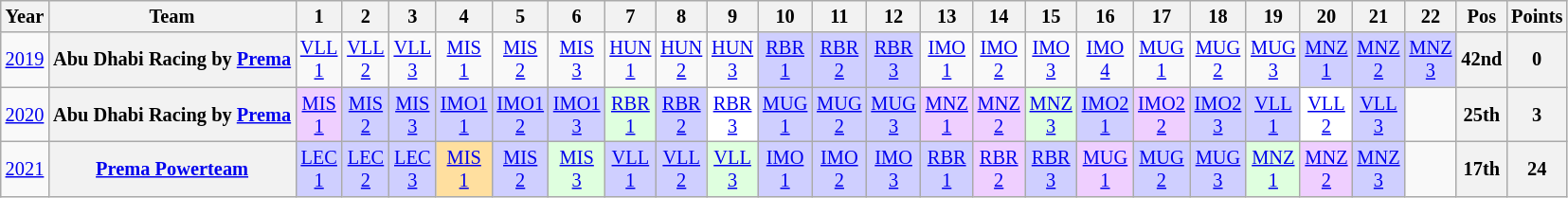<table class="wikitable" style="text-align:center; font-size:85%">
<tr>
<th>Year</th>
<th>Team</th>
<th>1</th>
<th>2</th>
<th>3</th>
<th>4</th>
<th>5</th>
<th>6</th>
<th>7</th>
<th>8</th>
<th>9</th>
<th>10</th>
<th>11</th>
<th>12</th>
<th>13</th>
<th>14</th>
<th>15</th>
<th>16</th>
<th>17</th>
<th>18</th>
<th>19</th>
<th>20</th>
<th>21</th>
<th>22</th>
<th>Pos</th>
<th>Points</th>
</tr>
<tr>
<td><a href='#'>2019</a></td>
<th nowrap>Abu Dhabi Racing by <a href='#'>Prema</a></th>
<td style="background:#;"><a href='#'>VLL<br>1</a></td>
<td style="background:#;"><a href='#'>VLL<br>2</a></td>
<td style="background:#;"><a href='#'>VLL<br>3</a></td>
<td style="background:#;"><a href='#'>MIS<br>1</a></td>
<td style="background:#;"><a href='#'>MIS<br>2</a></td>
<td style="background:#;"><a href='#'>MIS<br>3</a></td>
<td style="background:#;"><a href='#'>HUN<br>1</a></td>
<td style="background:#;"><a href='#'>HUN<br>2</a></td>
<td style="background:#;"><a href='#'>HUN<br>3</a></td>
<td style="background:#CFCFFF;"><a href='#'>RBR<br>1</a><br></td>
<td style="background:#CFCFFF;"><a href='#'>RBR<br>2</a><br></td>
<td style="background:#CFCFFF;"><a href='#'>RBR<br>3</a><br></td>
<td style="background:#;"><a href='#'>IMO<br>1</a></td>
<td style="background:#;"><a href='#'>IMO<br>2</a></td>
<td style="background:#;"><a href='#'>IMO<br>3</a></td>
<td style="background:#;"><a href='#'>IMO<br>4</a></td>
<td style="background:#;"><a href='#'>MUG<br>1</a></td>
<td style="background:#;"><a href='#'>MUG<br>2</a></td>
<td style="background:#;"><a href='#'>MUG<br>3</a></td>
<td style="background:#CFCFFF;"><a href='#'>MNZ<br>1</a><br></td>
<td style="background:#CFCFFF;"><a href='#'>MNZ<br>2</a><br></td>
<td style="background:#CFCFFF;"><a href='#'>MNZ<br>3</a><br></td>
<th>42nd</th>
<th>0</th>
</tr>
<tr>
<td><a href='#'>2020</a></td>
<th nowrap>Abu Dhabi Racing by <a href='#'>Prema</a></th>
<td style="background:#EFCFFF;"><a href='#'>MIS<br>1</a><br></td>
<td style="background:#CFCFFF;"><a href='#'>MIS<br>2</a><br></td>
<td style="background:#CFCFFF;"><a href='#'>MIS<br>3</a><br></td>
<td style="background:#CFCFFF;"><a href='#'>IMO1<br>1</a><br></td>
<td style="background:#CFCFFF;"><a href='#'>IMO1<br>2</a><br></td>
<td style="background:#CFCFFF;"><a href='#'>IMO1<br>3</a><br></td>
<td style="background:#DFFFDF;"><a href='#'>RBR<br>1</a><br></td>
<td style="background:#CFCFFF;"><a href='#'>RBR<br>2</a><br></td>
<td style="background:#FFFFFF;"><a href='#'>RBR<br>3</a><br></td>
<td style="background:#CFCFFF;"><a href='#'>MUG<br>1</a><br></td>
<td style="background:#CFCFFF;"><a href='#'>MUG<br>2</a><br></td>
<td style="background:#CFCFFF;"><a href='#'>MUG<br>3</a><br></td>
<td style="background:#EFCFFF;"><a href='#'>MNZ<br>1</a><br></td>
<td style="background:#EFCFFF;"><a href='#'>MNZ<br>2</a><br></td>
<td style="background:#DFFFDF;"><a href='#'>MNZ<br>3</a><br></td>
<td style="background:#CFCFFF;"><a href='#'>IMO2<br>1</a><br></td>
<td style="background:#EFCFFF;"><a href='#'>IMO2<br>2</a><br></td>
<td style="background:#CFCFFF;"><a href='#'>IMO2<br>3</a><br></td>
<td style="background:#CFCFFF;"><a href='#'>VLL<br>1</a><br></td>
<td style="background:#FFFFFF;"><a href='#'>VLL<br>2</a><br></td>
<td style="background:#CFCFFF;"><a href='#'>VLL<br>3</a><br></td>
<td></td>
<th>25th</th>
<th>3</th>
</tr>
<tr>
<td><a href='#'>2021</a></td>
<th nowrap><a href='#'>Prema Powerteam</a></th>
<td style="background:#CFCFFF;"><a href='#'>LEC<br>1</a><br></td>
<td style="background:#CFCFFF;"><a href='#'>LEC<br>2</a><br></td>
<td style="background:#CFCFFF;"><a href='#'>LEC<br>3</a><br></td>
<td style="background:#FFDF9F;"><a href='#'>MIS<br>1</a><br></td>
<td style="background:#CFCFFF;"><a href='#'>MIS<br>2</a><br></td>
<td style="background:#DFFFDF;"><a href='#'>MIS<br>3</a><br></td>
<td style="background:#CFCFFF;"><a href='#'>VLL<br>1</a><br></td>
<td style="background:#CFCFFF;"><a href='#'>VLL<br>2</a><br></td>
<td style="background:#DFFFDF;"><a href='#'>VLL<br>3</a><br></td>
<td style="background:#CFCFFF;"><a href='#'>IMO<br>1</a><br></td>
<td style="background:#CFCFFF;"><a href='#'>IMO<br>2</a><br></td>
<td style="background:#CFCFFF;"><a href='#'>IMO<br>3</a><br></td>
<td style="background:#CFCFFF;"><a href='#'>RBR<br>1</a><br></td>
<td style="background:#EFCFFF;"><a href='#'>RBR<br>2</a><br></td>
<td style="background:#CFCFFF;"><a href='#'>RBR<br>3</a><br></td>
<td style="background:#EFCFFF;"><a href='#'>MUG<br>1</a><br></td>
<td style="background:#CFCFFF;"><a href='#'>MUG<br>2</a><br></td>
<td style="background:#CFCFFF;"><a href='#'>MUG<br>3</a><br></td>
<td style="background:#DFFFDF;"><a href='#'>MNZ<br>1</a><br></td>
<td style="background:#EFCFFF;"><a href='#'>MNZ<br>2</a><br></td>
<td style="background:#CFCFFF;"><a href='#'>MNZ<br>3</a><br></td>
<td></td>
<th>17th</th>
<th>24</th>
</tr>
</table>
